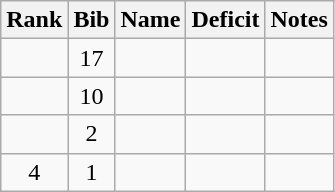<table class="wikitable" style="text-align:center;">
<tr>
<th>Rank</th>
<th>Bib</th>
<th>Name</th>
<th>Deficit</th>
<th>Notes</th>
</tr>
<tr>
<td></td>
<td>17</td>
<td align=left></td>
<td></td>
<td></td>
</tr>
<tr>
<td></td>
<td>10</td>
<td align=left></td>
<td></td>
<td></td>
</tr>
<tr>
<td></td>
<td>2</td>
<td align=left></td>
<td></td>
<td></td>
</tr>
<tr>
<td>4</td>
<td>1</td>
<td align=left></td>
<td></td>
<td></td>
</tr>
</table>
